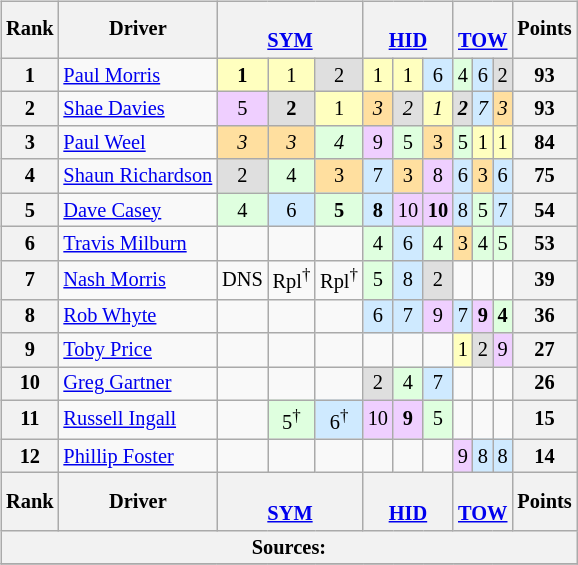<table>
<tr>
<td valign="top"><br><table class="wikitable" style="font-size: 85%; text-align: center">
<tr>
<th>Rank</th>
<th>Driver</th>
<th colspan=3><br><a href='#'>SYM</a></th>
<th colspan=3><br><a href='#'>HID</a></th>
<th colspan=3><br><a href='#'>TOW</a></th>
<th>Points</th>
</tr>
<tr>
<th>1</th>
<td align="left"> <a href='#'>Paul Morris</a></td>
<td style="background:#FFFFBF;"><strong>1</strong></td>
<td style="background:#FFFFBF;">1</td>
<td style="background:#DFDFDF;">2</td>
<td style="background:#FFFFBF;">1</td>
<td style="background:#FFFFBF;">1</td>
<td style="background:#CFEAFF;">6</td>
<td style="background:#DFFFDF;">4</td>
<td style="background:#CFEAFF;">6</td>
<td style="background:#DFDFDF;">2</td>
<th>93</th>
</tr>
<tr>
<th>2</th>
<td align="left"> <a href='#'>Shae Davies</a></td>
<td style="background:#EFCFFF;">5</td>
<td style="background:#DFDFDF;"><strong>2</strong></td>
<td style="background:#FFFFBF;">1</td>
<td style="background:#FFDF9F;"><em>3</em></td>
<td style="background:#DFDFDF;"><em>2</em></td>
<td style="background:#FFFFBF;"><em>1</em></td>
<td style="background:#DFDFDF;"><strong><em>2</em></strong></td>
<td style="background:#CFEAFF;"><em>7</em></td>
<td style="background:#FFDF9F;"><em>3</em></td>
<th>93</th>
</tr>
<tr>
<th>3</th>
<td align="left"> <a href='#'>Paul Weel</a></td>
<td style="background:#FFDF9F;"><em>3</em></td>
<td style="background:#FFDF9F;"><em>3</em></td>
<td style="background:#DFFFDF;"><em>4</em></td>
<td style="background:#EFCFFF;">9</td>
<td style="background:#DFFFDF;">5</td>
<td style="background:#FFDF9F;">3</td>
<td style="background:#DFFFDF;">5</td>
<td style="background:#FFFFBF;">1</td>
<td style="background:#FFFFBF;">1</td>
<th>84</th>
</tr>
<tr>
<th>4</th>
<td align="left"> <a href='#'>Shaun Richardson</a></td>
<td style="background:#DFDFDF;">2</td>
<td style="background:#DFFFDF;">4</td>
<td style="background:#FFDF9F;">3</td>
<td style="background:#CFEAFF;">7</td>
<td style="background:#FFDF9F;">3</td>
<td style="background:#EFCFFF;">8</td>
<td style="background:#CFEAFF;">6</td>
<td style="background:#FFDF9F;">3</td>
<td style="background:#CFEAFF;">6</td>
<th>75</th>
</tr>
<tr>
<th>5</th>
<td align="left"> <a href='#'>Dave Casey</a></td>
<td style="background:#DFFFDF;">4</td>
<td style="background:#CFEAFF;">6</td>
<td style="background:#DFFFDF;"><strong>5</strong></td>
<td style="background:#CFEAFF;"><strong>8</strong></td>
<td style="background:#EFCFFF;">10</td>
<td style="background:#EFCFFF;"><strong>10</strong></td>
<td style="background:#CFEAFF;">8</td>
<td style="background:#DFFFDF;">5</td>
<td style="background:#CFEAFF;">7</td>
<th>54</th>
</tr>
<tr>
<th>6</th>
<td align="left"> <a href='#'>Travis Milburn</a></td>
<td></td>
<td></td>
<td></td>
<td style="background:#DFFFDF;">4</td>
<td style="background:#CFEAFF;">6</td>
<td style="background:#DFFFDF;">4</td>
<td style="background:#FFDF9F;">3</td>
<td style="background:#DFFFDF;">4</td>
<td style="background:#DFFFDF;">5</td>
<th>53</th>
</tr>
<tr>
<th>7</th>
<td align="left"> <a href='#'>Nash Morris</a></td>
<td>DNS</td>
<td>Rpl<sup>†</sup></td>
<td>Rpl<sup>†</sup></td>
<td style="background:#DFFFDF;">5</td>
<td style="background:#CFEAFF;">8</td>
<td style="background:#DFDFDF;">2</td>
<td></td>
<td></td>
<td></td>
<th>39</th>
</tr>
<tr>
<th>8</th>
<td align="left"> <a href='#'>Rob Whyte</a></td>
<td></td>
<td></td>
<td></td>
<td style="background:#CFEAFF;">6</td>
<td style="background:#CFEAFF;">7</td>
<td style="background:#EFCFFF;">9</td>
<td style="background:#CFEAFF;">7</td>
<td style="background:#EFCFFF;"><strong>9</strong></td>
<td style="background:#DFFFDF;"><strong>4</strong></td>
<th>36</th>
</tr>
<tr>
<th>9</th>
<td align="left"> <a href='#'>Toby Price</a></td>
<td></td>
<td></td>
<td></td>
<td></td>
<td></td>
<td></td>
<td style="background:#FFFFBF;">1</td>
<td style="background:#DFDFDF;">2</td>
<td style="background:#EFCFFF;">9</td>
<th>27</th>
</tr>
<tr>
<th>10</th>
<td align="left"> <a href='#'>Greg Gartner</a></td>
<td></td>
<td></td>
<td></td>
<td style="background:#DFDFDF;">2</td>
<td style="background:#DFFFDF;">4</td>
<td style="background:#CFEAFF;">7</td>
<td></td>
<td></td>
<td></td>
<th>26</th>
</tr>
<tr>
<th>11</th>
<td align="left"> <a href='#'>Russell Ingall</a></td>
<td></td>
<td style="background:#DFFFDF;">5<sup>†</sup></td>
<td style="background:#CFEAFF;">6<sup>†</sup></td>
<td style="background:#EFCFFF;">10</td>
<td style="background:#EFCFFF;"><strong>9</strong></td>
<td style="background:#DFFFDF;">5</td>
<td></td>
<td></td>
<td></td>
<th>15</th>
</tr>
<tr>
<th>12</th>
<td align="left"> <a href='#'>Phillip Foster</a></td>
<td></td>
<td></td>
<td></td>
<td></td>
<td></td>
<td></td>
<td style="background:#EFCFFF;">9</td>
<td style="background:#CFEAFF;">8</td>
<td style="background:#CFEAFF;">8</td>
<th>14</th>
</tr>
<tr>
<th>Rank</th>
<th>Driver</th>
<th colspan=3><br><a href='#'>SYM</a></th>
<th colspan=3><br><a href='#'>HID</a></th>
<th colspan=3><br><a href='#'>TOW</a></th>
<th>Points</th>
</tr>
<tr>
<th colspan=12>Sources:</th>
</tr>
<tr>
</tr>
</table>
</td>
<td valign="top" style="font-size: 85%;"><br></td>
</tr>
</table>
